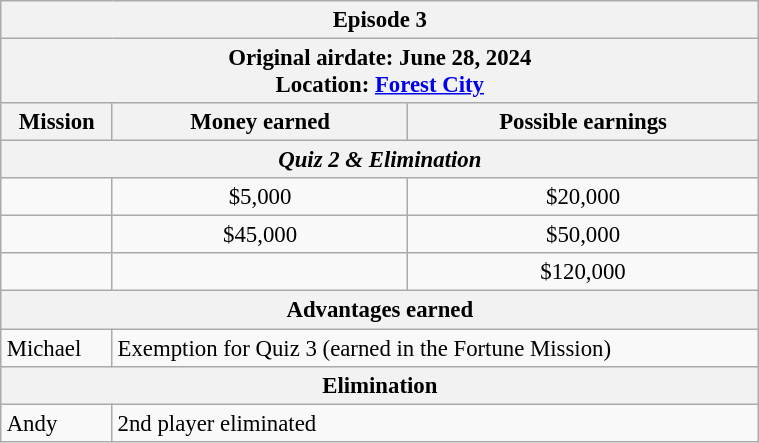<table class="wikitable" style="font-size: 95%; margin: 10px" align="right" width="40%">
<tr>
<th colspan=3>Episode 3</th>
</tr>
<tr>
<th colspan=3>Original airdate: June 28, 2024<br>Location: <a href='#'>Forest City</a></th>
</tr>
<tr>
<th>Mission</th>
<th>Money earned</th>
<th>Possible earnings</th>
</tr>
<tr>
<th colspan=3><em>Quiz 2 & Elimination</em></th>
</tr>
<tr>
<td></td>
<td align="center">$5,000</td>
<td align="center">$20,000</td>
</tr>
<tr>
<td></td>
<td align="center">$45,000</td>
<td align="center">$50,000</td>
</tr>
<tr>
<td><strong></strong></td>
<td align="center"><strong></strong></td>
<td align="center">$120,000</td>
</tr>
<tr>
<th colspan=3>Advantages earned</th>
</tr>
<tr>
<td>Michael</td>
<td colspan=2>Exemption for Quiz 3 (earned in the Fortune Mission)</td>
</tr>
<tr>
<th colspan=3>Elimination</th>
</tr>
<tr>
<td>Andy</td>
<td colspan=2>2nd player eliminated</td>
</tr>
</table>
